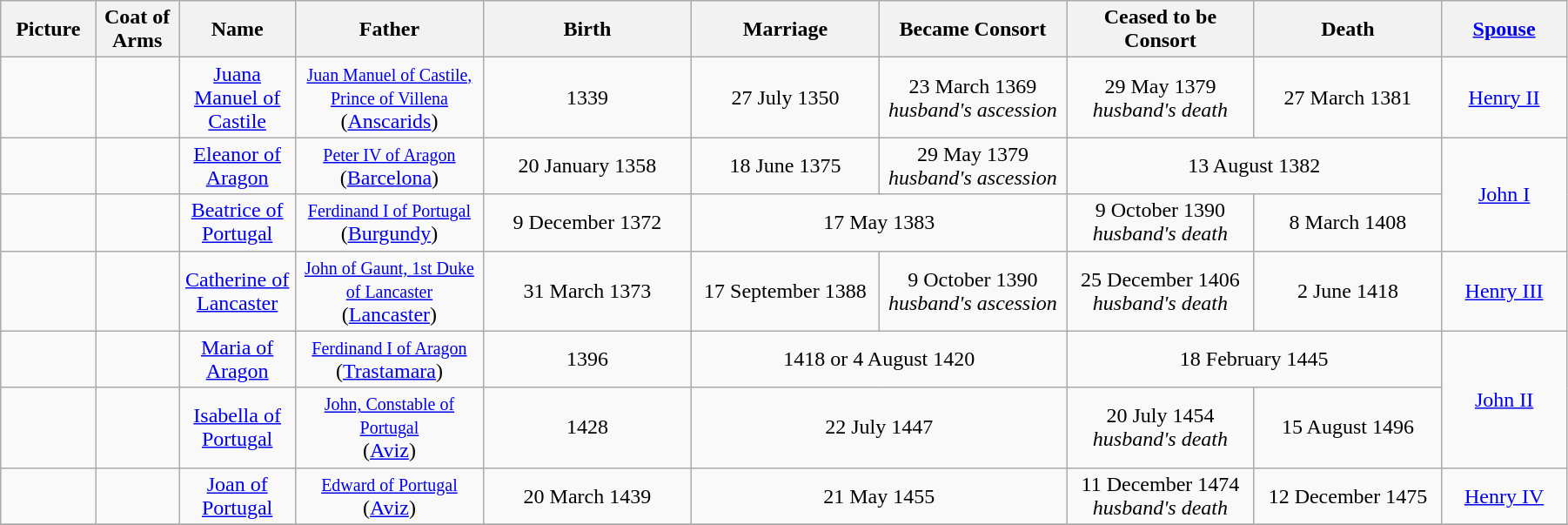<table width=95% class="wikitable">
<tr>
<th width = "4%">Picture</th>
<th width = "4%">Coat of Arms</th>
<th width = "5%">Name</th>
<th width = "9%">Father</th>
<th width = "10%">Birth</th>
<th width = "9%">Marriage</th>
<th width = "9%">Became Consort</th>
<th width = "9%">Ceased to be Consort</th>
<th width = "9%">Death</th>
<th width = "6%"><a href='#'>Spouse</a></th>
</tr>
<tr>
<td align="center"></td>
<td align="center"></td>
<td align="center"><a href='#'>Juana Manuel of Castile</a><br></td>
<td align="center"><small><a href='#'>Juan Manuel of Castile, Prince of Villena</a></small><br> (<a href='#'>Anscarids</a>)</td>
<td align="center">1339</td>
<td align="center">27 July 1350</td>
<td align="center">23 March 1369<br><em>husband's ascession</em></td>
<td align="center">29 May 1379 <br><em>husband's death</em></td>
<td align="center">27 March 1381</td>
<td align="center"><a href='#'>Henry II</a></td>
</tr>
<tr>
<td align="center"></td>
<td align="center"></td>
<td align="center"><a href='#'>Eleanor of Aragon</a><br></td>
<td align="center"><small><a href='#'>Peter IV of Aragon</a></small><br> (<a href='#'>Barcelona</a>)</td>
<td align="center">20 January 1358</td>
<td align="center">18 June 1375</td>
<td align="center">29 May 1379<br><em>husband's ascession</em></td>
<td align="center" colspan="2">13 August 1382</td>
<td align="center" rowspan="2"><a href='#'>John I</a></td>
</tr>
<tr>
<td align="center"></td>
<td align="center"></td>
<td align="center"><a href='#'>Beatrice of Portugal</a><br></td>
<td align="center"><small><a href='#'>Ferdinand I of Portugal</a></small><br> (<a href='#'>Burgundy</a>)</td>
<td align="center">9 December 1372</td>
<td align="center" colspan="2">17 May 1383</td>
<td align="center">9 October 1390<br><em>husband's death</em></td>
<td align="center">8 March 1408</td>
</tr>
<tr>
<td align="center"></td>
<td align="center"></td>
<td align="center"><a href='#'>Catherine of Lancaster</a><br></td>
<td align="center"><small><a href='#'>John of Gaunt, 1st Duke of Lancaster</a></small><br> (<a href='#'>Lancaster</a>)</td>
<td align="center">31 March 1373</td>
<td align="center">17 September 1388</td>
<td align="center">9 October 1390<br><em>husband's ascession</em></td>
<td align="center">25 December 1406<br><em>husband's death</em></td>
<td align="center">2 June 1418</td>
<td align="center"><a href='#'>Henry III</a></td>
</tr>
<tr>
<td align="center"></td>
<td align="center"></td>
<td align="center"><a href='#'>Maria of Aragon</a><br></td>
<td align="center"><small><a href='#'>Ferdinand I of Aragon</a></small><br> (<a href='#'>Trastamara</a>)</td>
<td align="center">1396</td>
<td align="center" colspan="2">1418 or 4 August 1420</td>
<td align="center" colspan="2">18 February 1445</td>
<td align="center" rowspan="2"><a href='#'>John II</a></td>
</tr>
<tr>
<td align="center"></td>
<td align="center"></td>
<td align="center"><a href='#'>Isabella of Portugal</a><br></td>
<td align="center"><small><a href='#'>John, Constable of Portugal</a></small><br> (<a href='#'>Aviz</a>)</td>
<td align="center">1428</td>
<td align="center" colspan="2">22 July 1447</td>
<td align="center">20 July 1454<br><em>husband's death</em></td>
<td align="center">15 August 1496</td>
</tr>
<tr>
<td align="center"></td>
<td align="center"></td>
<td align="center"><a href='#'>Joan of Portugal</a><br></td>
<td align="center"><small><a href='#'>Edward of Portugal</a></small><br> (<a href='#'>Aviz</a>)</td>
<td align="center">20 March 1439</td>
<td align="center" colspan="2">21 May 1455</td>
<td align="center">11 December 1474<br><em>husband's death</em></td>
<td align="center">12 December 1475</td>
<td align="center"><a href='#'>Henry IV</a></td>
</tr>
<tr>
</tr>
</table>
